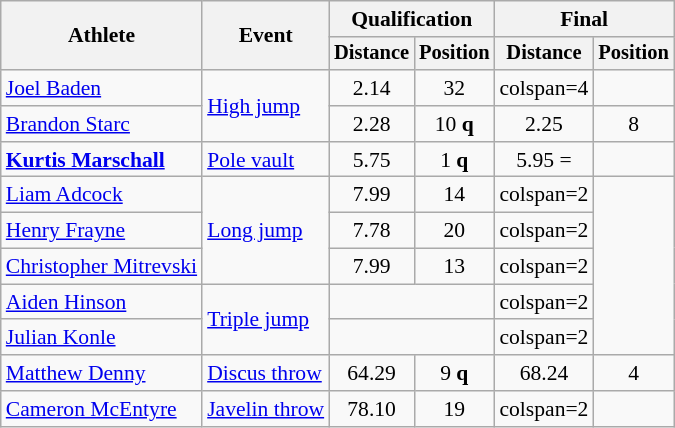<table class=wikitable style=font-size:90%>
<tr>
<th rowspan=2>Athlete</th>
<th rowspan=2>Event</th>
<th colspan=2>Qualification</th>
<th colspan=2>Final</th>
</tr>
<tr style=font-size:95%>
<th>Distance</th>
<th>Position</th>
<th>Distance</th>
<th>Position</th>
</tr>
<tr align=center>
<td align=left><a href='#'>Joel Baden</a></td>
<td align=left rowspan=2><a href='#'>High jump</a></td>
<td>2.14</td>
<td>32</td>
<td>colspan=4 </td>
</tr>
<tr align=center>
<td align=left><a href='#'>Brandon Starc</a></td>
<td>2.28</td>
<td>10 <strong>q</strong></td>
<td>2.25</td>
<td>8</td>
</tr>
<tr align=center>
<td align=left><strong><a href='#'>Kurtis Marschall</a></strong></td>
<td align=left><a href='#'>Pole vault</a></td>
<td>5.75</td>
<td>1 <strong>q</strong></td>
<td>5.95 =</td>
<td></td>
</tr>
<tr align=center>
<td align=left><a href='#'>Liam Adcock</a></td>
<td align=left rowspan=3><a href='#'>Long jump</a></td>
<td>7.99</td>
<td>14</td>
<td>colspan=2 </td>
</tr>
<tr align=center>
<td align=left><a href='#'>Henry Frayne</a></td>
<td>7.78</td>
<td>20</td>
<td>colspan=2 </td>
</tr>
<tr align=center>
<td align=left><a href='#'>Christopher Mitrevski</a></td>
<td>7.99 </td>
<td>13</td>
<td>colspan=2 </td>
</tr>
<tr align=center>
<td align=left><a href='#'>Aiden Hinson</a></td>
<td align=left rowspan=2><a href='#'>Triple jump</a></td>
<td colspan=2></td>
<td>colspan=2 </td>
</tr>
<tr align=center>
<td align=left><a href='#'>Julian Konle</a></td>
<td colspan=2></td>
<td>colspan=2 </td>
</tr>
<tr align=center>
<td align=left><a href='#'>Matthew Denny</a></td>
<td align=left><a href='#'>Discus throw</a></td>
<td>64.29</td>
<td>9 <strong>q</strong></td>
<td>68.24 </td>
<td>4</td>
</tr>
<tr align=center>
<td align=left><a href='#'>Cameron McEntyre</a></td>
<td align=left><a href='#'>Javelin throw</a></td>
<td>78.10</td>
<td>19</td>
<td>colspan=2 </td>
</tr>
</table>
